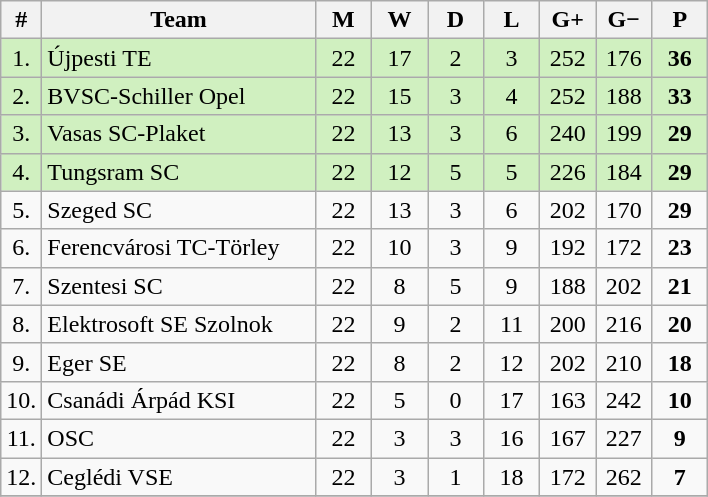<table class="wikitable" style="text-align: center;">
<tr>
<th width="15">#</th>
<th width="175">Team</th>
<th width="30">M</th>
<th width="30">W</th>
<th width="30">D</th>
<th width="30">L</th>
<th width="30">G+</th>
<th width="30">G−</th>
<th width="30">P</th>
</tr>
<tr style="background: #D0F0C0;">
<td>1.</td>
<td align="left">Újpesti TE</td>
<td>22</td>
<td>17</td>
<td>2</td>
<td>3</td>
<td>252</td>
<td>176</td>
<td><strong>36</strong></td>
</tr>
<tr style="background: #D0F0C0;">
<td>2.</td>
<td align="left">BVSC-Schiller Opel</td>
<td>22</td>
<td>15</td>
<td>3</td>
<td>4</td>
<td>252</td>
<td>188</td>
<td><strong>33</strong></td>
</tr>
<tr style="background: #D0F0C0;">
<td>3.</td>
<td align="left">Vasas SC-Plaket</td>
<td>22</td>
<td>13</td>
<td>3</td>
<td>6</td>
<td>240</td>
<td>199</td>
<td><strong>29</strong></td>
</tr>
<tr style="background: #D0F0C0;">
<td>4.</td>
<td align="left">Tungsram SC</td>
<td>22</td>
<td>12</td>
<td>5</td>
<td>5</td>
<td>226</td>
<td>184</td>
<td><strong>29</strong></td>
</tr>
<tr>
<td>5.</td>
<td align="left">Szeged SC</td>
<td>22</td>
<td>13</td>
<td>3</td>
<td>6</td>
<td>202</td>
<td>170</td>
<td><strong>29</strong></td>
</tr>
<tr>
<td>6.</td>
<td align="left">Ferencvárosi TC-Törley</td>
<td>22</td>
<td>10</td>
<td>3</td>
<td>9</td>
<td>192</td>
<td>172</td>
<td><strong>23</strong></td>
</tr>
<tr>
<td>7.</td>
<td align="left">Szentesi SC</td>
<td>22</td>
<td>8</td>
<td>5</td>
<td>9</td>
<td>188</td>
<td>202</td>
<td><strong>21</strong></td>
</tr>
<tr>
<td>8.</td>
<td align="left">Elektrosoft SE Szolnok</td>
<td>22</td>
<td>9</td>
<td>2</td>
<td>11</td>
<td>200</td>
<td>216</td>
<td><strong>20</strong></td>
</tr>
<tr>
<td>9.</td>
<td align="left">Eger SE</td>
<td>22</td>
<td>8</td>
<td>2</td>
<td>12</td>
<td>202</td>
<td>210</td>
<td><strong>18</strong></td>
</tr>
<tr>
<td>10.</td>
<td align="left">Csanádi Árpád KSI</td>
<td>22</td>
<td>5</td>
<td>0</td>
<td>17</td>
<td>163</td>
<td>242</td>
<td><strong>10</strong></td>
</tr>
<tr>
<td>11.</td>
<td align="left">OSC</td>
<td>22</td>
<td>3</td>
<td>3</td>
<td>16</td>
<td>167</td>
<td>227</td>
<td><strong>9</strong></td>
</tr>
<tr>
<td>12.</td>
<td align="left">Ceglédi VSE</td>
<td>22</td>
<td>3</td>
<td>1</td>
<td>18</td>
<td>172</td>
<td>262</td>
<td><strong>7</strong></td>
</tr>
<tr>
</tr>
</table>
